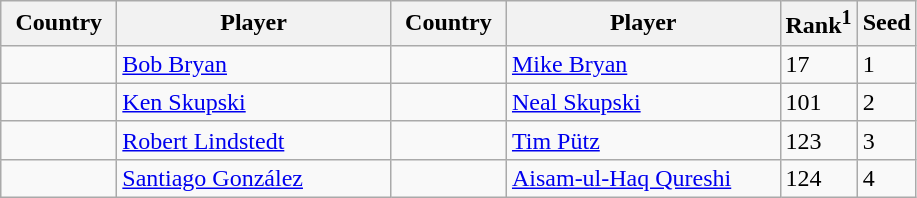<table class="sortable wikitable">
<tr>
<th width="70">Country</th>
<th width="175">Player</th>
<th width="70">Country</th>
<th width="175">Player</th>
<th>Rank<sup>1</sup></th>
<th>Seed</th>
</tr>
<tr>
<td></td>
<td><a href='#'>Bob Bryan</a></td>
<td></td>
<td><a href='#'>Mike Bryan</a></td>
<td>17</td>
<td>1</td>
</tr>
<tr>
<td></td>
<td><a href='#'>Ken Skupski</a></td>
<td></td>
<td><a href='#'>Neal Skupski</a></td>
<td>101</td>
<td>2</td>
</tr>
<tr>
<td></td>
<td><a href='#'>Robert Lindstedt</a></td>
<td></td>
<td><a href='#'>Tim Pütz</a></td>
<td>123</td>
<td>3</td>
</tr>
<tr>
<td></td>
<td><a href='#'>Santiago González</a></td>
<td></td>
<td><a href='#'>Aisam-ul-Haq Qureshi</a></td>
<td>124</td>
<td>4</td>
</tr>
</table>
